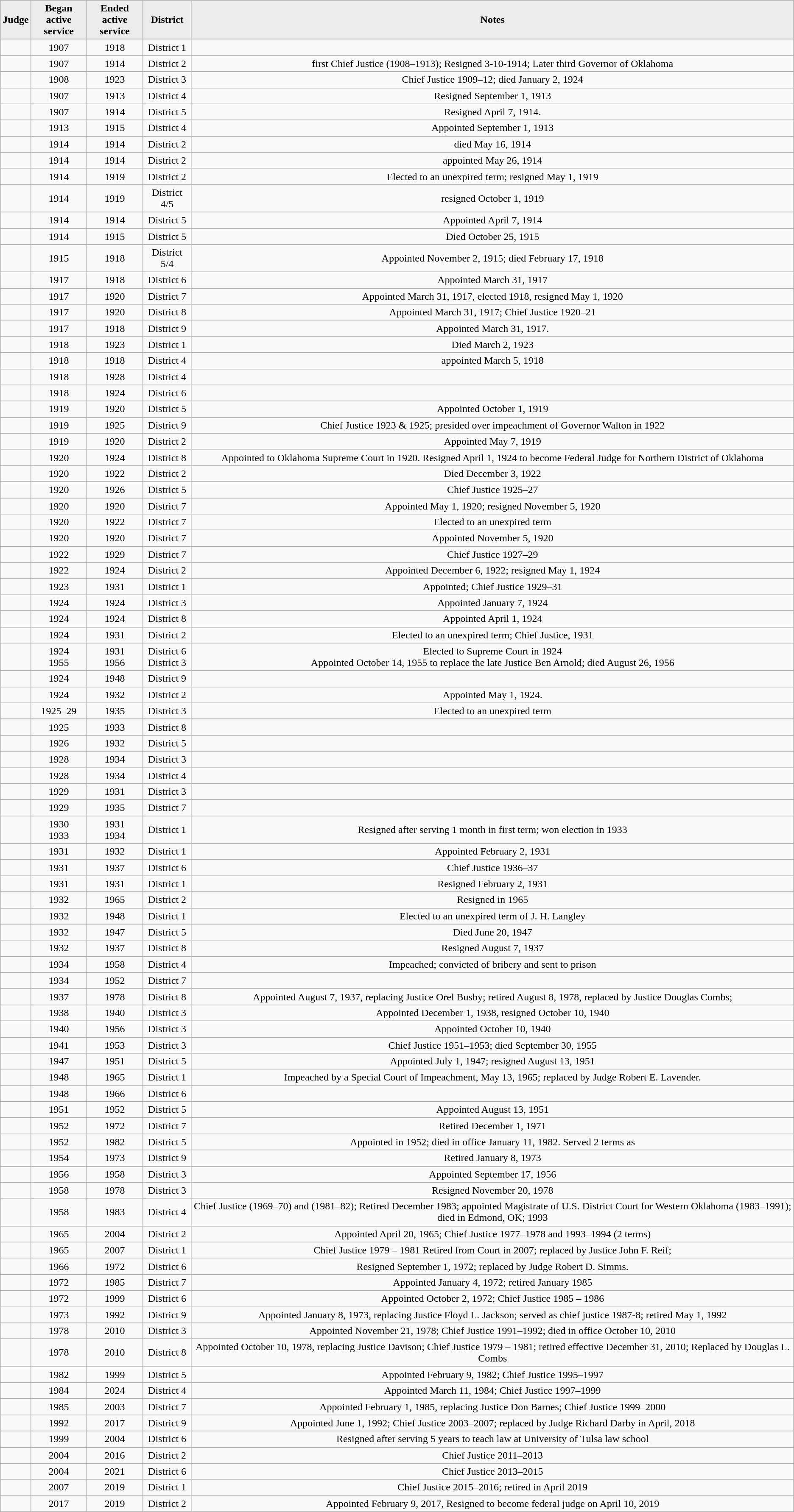<table class="wikitable sortable" style="text-align:center">
<tr bgcolor="#ececec">
<td><strong>Judge</strong></td>
<td><strong>Began active<br>service</strong></td>
<td><strong>Ended active<br>service</strong></td>
<td><strong>District</strong></td>
<td><strong>Notes</strong></td>
</tr>
<tr>
<td></td>
<td>1907</td>
<td>1918</td>
<td>District 1</td>
<td></td>
</tr>
<tr>
<td></td>
<td>1907</td>
<td>1914</td>
<td>District 2</td>
<td>first Chief Justice (1908–1913); Resigned 3-10-1914; Later third Governor of Oklahoma</td>
</tr>
<tr>
<td></td>
<td>1908</td>
<td>1923</td>
<td>District 3</td>
<td>Chief Justice 1909–12; died January 2, 1924</td>
</tr>
<tr>
<td></td>
<td>1907</td>
<td>1913</td>
<td>District 4</td>
<td>Resigned September 1, 1913</td>
</tr>
<tr>
<td></td>
<td>1907</td>
<td>1914</td>
<td>District 5</td>
<td>Resigned April 7, 1914.</td>
</tr>
<tr>
<td></td>
<td>1913</td>
<td>1915</td>
<td>District 4</td>
<td>Appointed September 1, 1913</td>
</tr>
<tr>
<td></td>
<td>1914</td>
<td>1914</td>
<td>District 2</td>
<td>died May 16, 1914</td>
</tr>
<tr>
<td></td>
<td>1914</td>
<td>1914</td>
<td>District 2</td>
<td>appointed May 26, 1914</td>
</tr>
<tr>
<td></td>
<td>1914</td>
<td>1919</td>
<td>District 2</td>
<td>Elected to an unexpired term; resigned May 1, 1919</td>
</tr>
<tr>
<td></td>
<td>1914</td>
<td>1919</td>
<td>District 4/5</td>
<td>resigned October 1, 1919</td>
</tr>
<tr>
<td></td>
<td>1914</td>
<td>1914</td>
<td>District 5</td>
<td>Appointed April 7, 1914</td>
</tr>
<tr>
<td></td>
<td>1914</td>
<td>1915</td>
<td>District 5</td>
<td>Died October 25, 1915</td>
</tr>
<tr>
<td></td>
<td>1915</td>
<td>1918</td>
<td>District 5/4</td>
<td>Appointed November 2, 1915; died February 17, 1918</td>
</tr>
<tr>
<td></td>
<td>1917</td>
<td>1918</td>
<td>District 6</td>
<td>Appointed March 31, 1917</td>
</tr>
<tr>
<td></td>
<td>1917</td>
<td>1920</td>
<td>District 7</td>
<td>Appointed March 31, 1917, elected 1918, resigned May 1, 1920</td>
</tr>
<tr>
<td></td>
<td>1917</td>
<td>1920</td>
<td>District 8</td>
<td>Appointed March 31, 1917; Chief Justice 1920–21</td>
</tr>
<tr>
<td></td>
<td>1917</td>
<td>1918</td>
<td>District 9</td>
<td>Appointed March 31, 1917.</td>
</tr>
<tr>
<td></td>
<td>1918</td>
<td>1923</td>
<td>District 1</td>
<td>Died March 2, 1923</td>
</tr>
<tr>
<td></td>
<td>1918</td>
<td>1918</td>
<td>District 4</td>
<td>appointed March 5, 1918</td>
</tr>
<tr>
<td></td>
<td>1918</td>
<td>1928</td>
<td>District 4</td>
<td></td>
</tr>
<tr>
<td></td>
<td>1918</td>
<td>1924</td>
<td>District 6</td>
<td></td>
</tr>
<tr>
<td></td>
<td>1919</td>
<td>1920</td>
<td>District 5</td>
<td>Appointed October 1, 1919</td>
</tr>
<tr>
<td></td>
<td>1919</td>
<td>1925</td>
<td>District 9</td>
<td>Chief Justice 1923 & 1925; presided over impeachment of Governor Walton in 1922</td>
</tr>
<tr>
<td></td>
<td>1919</td>
<td>1920</td>
<td>District 2</td>
<td>Appointed May 7, 1919</td>
</tr>
<tr>
<td></td>
<td>1920</td>
<td>1924</td>
<td>District 8</td>
<td>Appointed to Oklahoma Supreme Court in 1920. Resigned April 1, 1924 to become Federal Judge for Northern District of Oklahoma</td>
</tr>
<tr>
<td></td>
<td>1920</td>
<td>1922</td>
<td>District 2</td>
<td>Died December 3, 1922</td>
</tr>
<tr>
<td></td>
<td>1920</td>
<td>1926</td>
<td>District 5</td>
<td>Chief Justice 1925–27</td>
</tr>
<tr>
<td></td>
<td>1920</td>
<td>1920</td>
<td>District 7</td>
<td>Appointed May 1, 1920; resigned November 5, 1920</td>
</tr>
<tr>
<td></td>
<td>1920</td>
<td>1922</td>
<td>District 7</td>
<td>Elected to an unexpired term</td>
</tr>
<tr>
<td></td>
<td>1920</td>
<td>1920</td>
<td>District 7</td>
<td>Appointed November 5, 1920</td>
</tr>
<tr>
<td></td>
<td>1922</td>
<td>1929</td>
<td>District 7</td>
<td>Chief Justice 1927–29</td>
</tr>
<tr>
<td></td>
<td>1922</td>
<td>1924</td>
<td>District 2</td>
<td>Appointed December 6, 1922; resigned May 1, 1924</td>
</tr>
<tr>
<td></td>
<td>1923</td>
<td>1931</td>
<td>District 1</td>
<td>Appointed; Chief Justice 1929–31</td>
</tr>
<tr>
<td></td>
<td>1924</td>
<td>1924</td>
<td>District 3</td>
<td>Appointed January 7, 1924</td>
</tr>
<tr>
<td></td>
<td>1924</td>
<td>1924</td>
<td>District 8</td>
<td>Appointed April 1, 1924</td>
</tr>
<tr>
<td></td>
<td>1924</td>
<td>1931</td>
<td>District 2</td>
<td>Elected to an unexpired term; Chief Justice, 1931</td>
</tr>
<tr>
<td></td>
<td>1924<br>1955</td>
<td>1931<br>1956</td>
<td>District 6<br>District 3</td>
<td>Elected to Supreme Court in 1924<br> Appointed October 14, 1955 to replace the late Justice Ben Arnold; died August 26, 1956</td>
</tr>
<tr>
<td></td>
<td>1924</td>
<td>1948</td>
<td>District 9</td>
<td></td>
</tr>
<tr>
<td></td>
<td>1924</td>
<td>1932</td>
<td>District 2</td>
<td>Appointed May 1, 1924.</td>
</tr>
<tr>
<td></td>
<td>1925–29</td>
<td>1935</td>
<td>District 3</td>
<td>Elected to an unexpired term</td>
</tr>
<tr>
<td></td>
<td>1925</td>
<td>1933</td>
<td>District 8</td>
<td></td>
</tr>
<tr>
<td></td>
<td>1926</td>
<td>1932</td>
<td>District 5</td>
<td></td>
</tr>
<tr>
<td></td>
<td>1928</td>
<td>1934</td>
<td>District 3</td>
<td></td>
</tr>
<tr>
<td></td>
<td>1928</td>
<td>1934</td>
<td>District 4</td>
<td></td>
</tr>
<tr>
<td></td>
<td>1929</td>
<td>1931</td>
<td>District 3</td>
<td></td>
</tr>
<tr>
<td></td>
<td>1929</td>
<td>1935</td>
<td>District 7</td>
<td></td>
</tr>
<tr>
<td></td>
<td>1930<br>1933</td>
<td>1931<br>1934</td>
<td>District 1</td>
<td>Resigned after serving 1 month in first term; won election in 1933</td>
</tr>
<tr>
<td></td>
<td>1931</td>
<td>1932</td>
<td>District 1</td>
<td>Appointed February 2, 1931</td>
</tr>
<tr>
<td></td>
<td>1931</td>
<td>1937</td>
<td>District 6</td>
<td>Chief Justice 1936–37</td>
</tr>
<tr>
<td></td>
<td>1931</td>
<td>1931</td>
<td>District 1</td>
<td>Resigned February 2, 1931</td>
</tr>
<tr>
<td></td>
<td>1932</td>
<td>1965</td>
<td>District 2</td>
<td>Resigned in 1965</td>
</tr>
<tr>
<td></td>
<td>1932</td>
<td>1948</td>
<td>District 1</td>
<td>Elected to an unexpired term of J. H. Langley</td>
</tr>
<tr>
<td></td>
<td>1932</td>
<td>1947</td>
<td>District 5</td>
<td>Died June 20, 1947</td>
</tr>
<tr>
<td></td>
<td>1932</td>
<td>1937</td>
<td>District 8</td>
<td>Resigned August 7, 1937</td>
</tr>
<tr>
<td></td>
<td>1934</td>
<td>1958</td>
<td>District 4</td>
<td>Impeached; convicted of bribery and sent to prison</td>
</tr>
<tr>
<td></td>
<td>1934</td>
<td>1952</td>
<td>District 7</td>
<td></td>
</tr>
<tr>
<td></td>
<td>1937</td>
<td>1978</td>
<td>District 8</td>
<td>Appointed August 7, 1937, replacing Justice Orel Busby; retired August 8, 1978, replaced by Justice Douglas Combs;</td>
</tr>
<tr>
<td></td>
<td>1938</td>
<td>1940</td>
<td>District 3</td>
<td>Appointed December 1, 1938, resigned October 10, 1940</td>
</tr>
<tr>
<td></td>
<td>1940</td>
<td>1956</td>
<td>District 3</td>
<td>Appointed October 10, 1940</td>
</tr>
<tr>
<td></td>
<td>1941</td>
<td>1953</td>
<td>District 3</td>
<td>Chief Justice 1951–1953; died September 30, 1955</td>
</tr>
<tr>
<td></td>
<td>1947</td>
<td>1951</td>
<td>District 5</td>
<td>Appointed July 1, 1947; resigned August 13, 1951</td>
</tr>
<tr>
<td></td>
<td>1948</td>
<td>1965</td>
<td>District 1</td>
<td>Impeached by a Special Court of Impeachment, May 13, 1965; replaced by Judge Robert E. Lavender.</td>
</tr>
<tr>
<td></td>
<td>1948</td>
<td>1966</td>
<td>District 6</td>
<td></td>
</tr>
<tr>
<td></td>
<td>1951</td>
<td>1952</td>
<td>District 5</td>
<td>Appointed August 13, 1951</td>
</tr>
<tr>
<td></td>
<td>1952</td>
<td>1972</td>
<td>District 7</td>
<td>Retired December 1, 1971</td>
</tr>
<tr>
<td></td>
<td>1952</td>
<td>1982</td>
<td>District 5</td>
<td>Appointed in 1952; died in office January 11, 1982. Served 2 terms as</td>
</tr>
<tr>
<td></td>
<td>1954</td>
<td>1973</td>
<td>District 9</td>
<td>Retired January 8, 1973</td>
</tr>
<tr>
<td></td>
<td>1956</td>
<td>1958</td>
<td>District 3</td>
<td>Appointed September 17, 1956</td>
</tr>
<tr>
<td></td>
<td>1958</td>
<td>1978</td>
<td>District 3</td>
<td>Resigned November 20, 1978</td>
</tr>
<tr>
<td></td>
<td>1958</td>
<td>1983</td>
<td>District 4</td>
<td>Chief Justice (1969–70) and (1981–82); Retired December 1983; appointed Magistrate of U.S. District Court for Western Oklahoma (1983–1991); died in Edmond, OK; 1993</td>
</tr>
<tr>
<td></td>
<td>1965</td>
<td>2004</td>
<td>District 2</td>
<td>Appointed April 20, 1965; Chief Justice 1977–1978 and 1993–1994 (2 terms)</td>
</tr>
<tr>
<td></td>
<td>1965</td>
<td>2007</td>
<td>District 1</td>
<td>Chief Justice 1979 – 1981 Retired from Court in 2007; replaced by Justice John F. Reif;</td>
</tr>
<tr>
<td></td>
<td>1966</td>
<td>1972</td>
<td>District 6</td>
<td>Resigned September 1, 1972; replaced by Judge Robert D. Simms.</td>
</tr>
<tr>
<td></td>
<td>1972</td>
<td>1985</td>
<td>District 7</td>
<td>Appointed January 4, 1972; retired January 1985</td>
</tr>
<tr>
<td></td>
<td>1972</td>
<td>1999</td>
<td>District 6</td>
<td>Appointed October 2, 1972; Chief Justice 1985 – 1986</td>
</tr>
<tr>
<td></td>
<td>1973</td>
<td>1992</td>
<td>District 9</td>
<td>Appointed January 8, 1973, replacing Justice Floyd L. Jackson; served as chief justice 1987-8; retired May 1, 1992</td>
</tr>
<tr>
<td></td>
<td>1978</td>
<td>2010</td>
<td>District 3</td>
<td>Appointed November 21, 1978; Chief Justice 1991–1992; died in office October 10, 2010</td>
</tr>
<tr>
<td></td>
<td>1978</td>
<td>2010</td>
<td>District 8</td>
<td>Appointed October 10, 1978, replacing Justice Davison; Chief Justice 1979 – 1981; retired effective December 31, 2010; Replaced by Douglas L. Combs</td>
</tr>
<tr>
<td></td>
<td>1982</td>
<td>1999</td>
<td>District 5</td>
<td>Appointed February 9, 1982; Chief Justice 1995–1997</td>
</tr>
<tr>
<td></td>
<td>1984</td>
<td>2024</td>
<td>District 4</td>
<td>Appointed March 11, 1984; Chief Justice 1997–1999</td>
</tr>
<tr>
<td></td>
<td>1985</td>
<td>2003</td>
<td>District 7</td>
<td>Appointed February 1, 1985, replacing Justice Don Barnes; Chief Justice 1999–2000</td>
</tr>
<tr>
<td></td>
<td>1992</td>
<td>2017</td>
<td>District 9</td>
<td>Appointed June 1, 1992; Chief Justice 2003–2007; replaced by Judge Richard Darby in April, 2018</td>
</tr>
<tr>
<td></td>
<td>1999</td>
<td>2004</td>
<td>District 6</td>
<td>Resigned after serving 5 years to teach law at University of Tulsa law school</td>
</tr>
<tr>
<td></td>
<td>2004</td>
<td>2016</td>
<td>District 2</td>
<td>Chief Justice 2011–2013</td>
</tr>
<tr>
<td></td>
<td>2004</td>
<td>2021</td>
<td>District 6</td>
<td>Chief Justice 2013–2015</td>
</tr>
<tr>
<td></td>
<td>2007</td>
<td>2019</td>
<td>District 1</td>
<td>Chief Justice 2015–2016; retired in April 2019</td>
</tr>
<tr>
<td></td>
<td>2017</td>
<td>2019</td>
<td>District 2</td>
<td>Appointed February 9, 2017, Resigned to become federal judge on April 10, 2019</td>
</tr>
</table>
